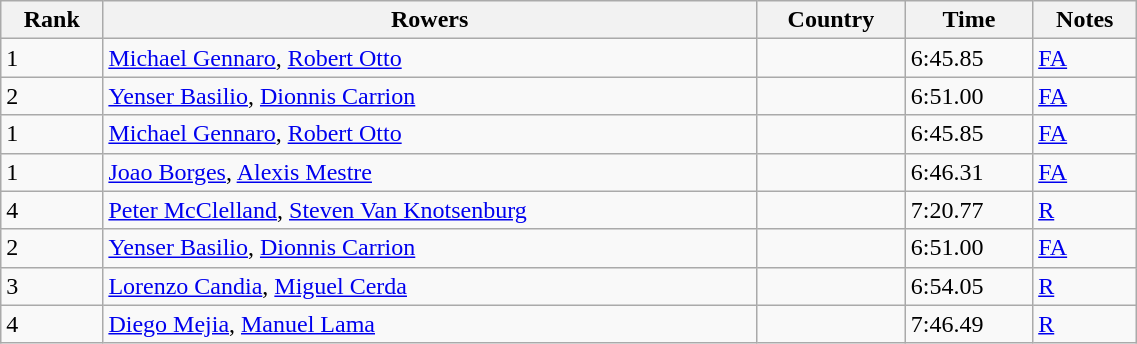<table class="wikitable" width=60%>
<tr>
<th>Rank</th>
<th>Rowers</th>
<th>Country</th>
<th>Time</th>
<th>Notes</th>
</tr>
<tr>
<td>1</td>
<td><a href='#'>Michael Gennaro</a>, <a href='#'>Robert Otto</a></td>
<td></td>
<td>6:45.85</td>
<td><a href='#'>FA</a></td>
</tr>
<tr>
<td>2</td>
<td><a href='#'>Yenser Basilio</a>, <a href='#'>Dionnis Carrion</a></td>
<td></td>
<td>6:51.00</td>
<td><a href='#'>FA</a></td>
</tr>
<tr>
<td>1</td>
<td><a href='#'>Michael Gennaro</a>, <a href='#'>Robert Otto</a></td>
<td></td>
<td>6:45.85</td>
<td><a href='#'>FA</a></td>
</tr>
<tr>
<td>1</td>
<td><a href='#'>Joao Borges</a>, <a href='#'>Alexis Mestre</a></td>
<td></td>
<td>6:46.31</td>
<td><a href='#'>FA</a></td>
</tr>
<tr>
<td>4</td>
<td><a href='#'>Peter McClelland</a>, <a href='#'>Steven Van Knotsenburg</a></td>
<td></td>
<td>7:20.77</td>
<td><a href='#'>R</a></td>
</tr>
<tr>
<td>2</td>
<td><a href='#'>Yenser Basilio</a>, <a href='#'>Dionnis Carrion</a></td>
<td></td>
<td>6:51.00</td>
<td><a href='#'>FA</a></td>
</tr>
<tr>
<td>3</td>
<td><a href='#'>Lorenzo Candia</a>, <a href='#'>Miguel Cerda</a></td>
<td></td>
<td>6:54.05</td>
<td><a href='#'>R</a></td>
</tr>
<tr>
<td>4</td>
<td><a href='#'>Diego Mejia</a>, <a href='#'>Manuel Lama</a></td>
<td></td>
<td>7:46.49</td>
<td><a href='#'>R</a></td>
</tr>
</table>
